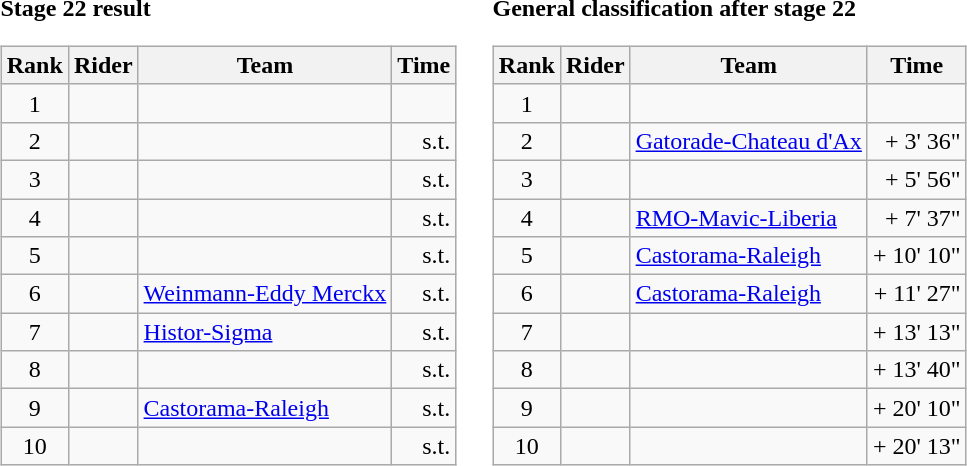<table>
<tr>
<td><strong>Stage 22 result</strong><br><table class="wikitable">
<tr>
<th scope="col">Rank</th>
<th scope="col">Rider</th>
<th scope="col">Team</th>
<th scope="col">Time</th>
</tr>
<tr>
<td style="text-align:center;">1</td>
<td></td>
<td></td>
<td style="text-align:right;"></td>
</tr>
<tr>
<td style="text-align:center;">2</td>
<td></td>
<td></td>
<td style="text-align:right;">s.t.</td>
</tr>
<tr>
<td style="text-align:center;">3</td>
<td></td>
<td></td>
<td style="text-align:right;">s.t.</td>
</tr>
<tr>
<td style="text-align:center;">4</td>
<td></td>
<td></td>
<td style="text-align:right;">s.t.</td>
</tr>
<tr>
<td style="text-align:center;">5</td>
<td></td>
<td></td>
<td style="text-align:right;">s.t.</td>
</tr>
<tr>
<td style="text-align:center;">6</td>
<td></td>
<td><a href='#'>Weinmann-Eddy Merckx</a></td>
<td style="text-align:right;">s.t.</td>
</tr>
<tr>
<td style="text-align:center;">7</td>
<td></td>
<td><a href='#'>Histor-Sigma</a></td>
<td style="text-align:right;">s.t.</td>
</tr>
<tr>
<td style="text-align:center;">8</td>
<td></td>
<td></td>
<td style="text-align:right;">s.t.</td>
</tr>
<tr>
<td style="text-align:center;">9</td>
<td></td>
<td><a href='#'>Castorama-Raleigh</a></td>
<td style="text-align:right;">s.t.</td>
</tr>
<tr>
<td style="text-align:center;">10</td>
<td></td>
<td></td>
<td style="text-align:right;">s.t.</td>
</tr>
</table>
</td>
<td></td>
<td><strong>General classification after stage 22</strong><br><table class="wikitable">
<tr>
<th scope="col">Rank</th>
<th scope="col">Rider</th>
<th scope="col">Team</th>
<th scope="col">Time</th>
</tr>
<tr>
<td style="text-align:center;">1</td>
<td> </td>
<td></td>
<td style="text-align:right;"></td>
</tr>
<tr>
<td style="text-align:center;">2</td>
<td></td>
<td><a href='#'>Gatorade-Chateau d'Ax</a></td>
<td style="text-align:right;">+ 3' 36"</td>
</tr>
<tr>
<td style="text-align:center;">3</td>
<td></td>
<td></td>
<td style="text-align:right;">+ 5' 56"</td>
</tr>
<tr>
<td style="text-align:center;">4</td>
<td></td>
<td><a href='#'>RMO-Mavic-Liberia</a></td>
<td style="text-align:right;">+ 7' 37"</td>
</tr>
<tr>
<td style="text-align:center;">5</td>
<td></td>
<td><a href='#'>Castorama-Raleigh</a></td>
<td style="text-align:right;">+ 10' 10"</td>
</tr>
<tr>
<td style="text-align:center;">6</td>
<td></td>
<td><a href='#'>Castorama-Raleigh</a></td>
<td style="text-align:right;">+ 11' 27"</td>
</tr>
<tr>
<td style="text-align:center;">7</td>
<td></td>
<td></td>
<td style="text-align:right;">+ 13' 13"</td>
</tr>
<tr>
<td style="text-align:center;">8</td>
<td></td>
<td></td>
<td style="text-align:right;">+ 13' 40"</td>
</tr>
<tr>
<td style="text-align:center;">9</td>
<td></td>
<td></td>
<td style="text-align:right;">+ 20' 10"</td>
</tr>
<tr>
<td style="text-align:center;">10</td>
<td></td>
<td></td>
<td style="text-align:right;">+ 20' 13"</td>
</tr>
</table>
</td>
</tr>
</table>
